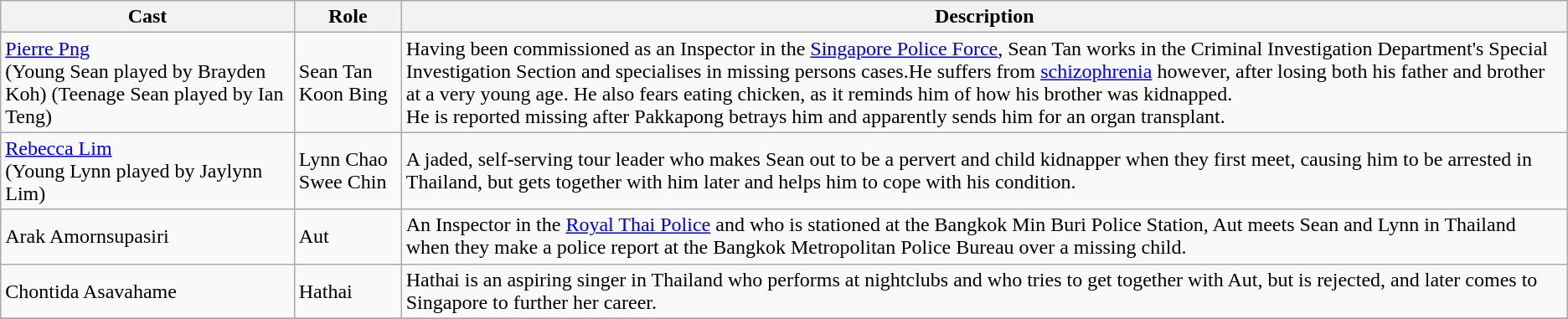<table class="wikitable">
<tr>
<th>Cast</th>
<th>Role</th>
<th>Description</th>
</tr>
<tr>
<td><a href='#'>Pierre Png</a><br>(Young Sean played by Brayden Koh) (Teenage Sean played by Ian Teng)</td>
<td>Sean Tan Koon Bing</td>
<td>Having been commissioned as an Inspector in the <a href='#'>Singapore Police Force</a>, Sean Tan works in the Criminal Investigation Department's Special Investigation Section and specialises in missing persons cases.He suffers from <a href='#'>schizophrenia</a> however, after losing both his father and brother at a very young age. He also fears eating chicken, as it reminds him of how his brother was kidnapped.<br>He is reported missing after Pakkapong betrays him and apparently sends him for an organ transplant.</td>
</tr>
<tr>
<td><a href='#'>Rebecca Lim</a><br>(Young Lynn played by Jaylynn Lim)</td>
<td>Lynn Chao Swee Chin</td>
<td>A jaded, self-serving tour leader who makes Sean out to be a pervert and child kidnapper when they first meet, causing him to be arrested in Thailand, but gets together with him later and helps him to cope with his condition.</td>
</tr>
<tr>
<td>Arak Amornsupasiri</td>
<td>Aut</td>
<td>An Inspector in the <a href='#'>Royal Thai Police</a> and who is stationed at the Bangkok Min Buri Police Station, Aut meets Sean and Lynn in Thailand when they make a police report at the Bangkok Metropolitan Police Bureau over a missing child.</td>
</tr>
<tr>
<td>Chontida Asavahame</td>
<td>Hathai</td>
<td>Hathai is an aspiring singer in Thailand who performs at nightclubs and who tries to get together with Aut, but is rejected, and later comes to Singapore to further her career.</td>
</tr>
<tr>
</tr>
</table>
